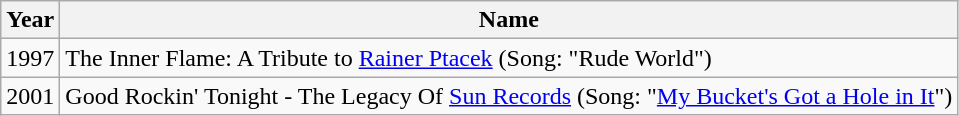<table class="wikitable">
<tr>
<th>Year</th>
<th>Name</th>
</tr>
<tr>
<td>1997</td>
<td>The Inner Flame: A Tribute to <a href='#'>Rainer Ptacek</a> (Song: "Rude World")</td>
</tr>
<tr>
<td>2001</td>
<td>Good Rockin' Tonight - The Legacy Of <a href='#'>Sun Records</a> (Song: "<a href='#'>My Bucket's Got a Hole in It</a>")</td>
</tr>
</table>
